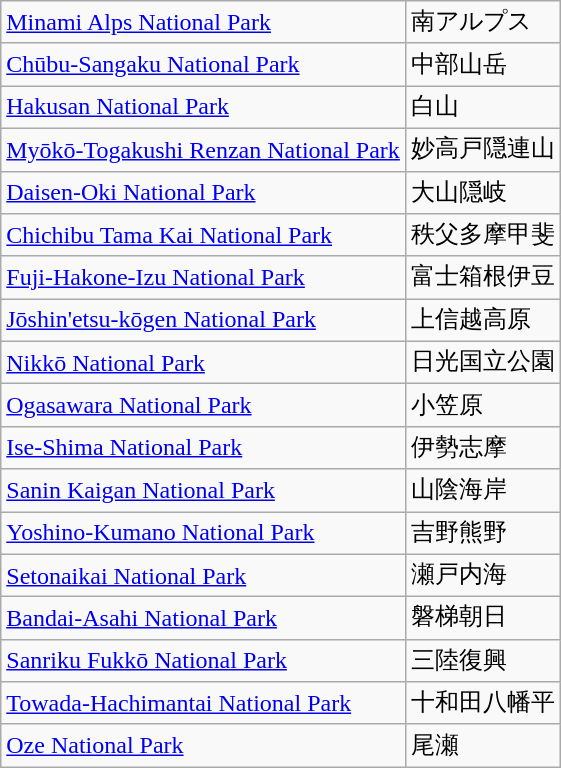<table class="wikitable">
<tr>
<td><a href='#'>Minami Alps National Park</a></td>
<td>南アルプス</td>
</tr>
<tr>
<td><a href='#'>Chūbu-Sangaku National Park</a></td>
<td>中部山岳</td>
</tr>
<tr>
<td><a href='#'>Hakusan National Park</a></td>
<td>白山</td>
</tr>
<tr>
<td><a href='#'>Myōkō-Togakushi Renzan National Park</a></td>
<td>妙高戸隠連山</td>
</tr>
<tr>
<td><a href='#'>Daisen-Oki National Park</a></td>
<td>大山隠岐</td>
</tr>
<tr>
<td><a href='#'>Chichibu Tama Kai National Park</a></td>
<td>秩父多摩甲斐</td>
</tr>
<tr>
<td><a href='#'>Fuji-Hakone-Izu National Park</a></td>
<td>富士箱根伊豆</td>
</tr>
<tr>
<td><a href='#'>Jōshin'etsu-kōgen National Park</a></td>
<td>上信越高原</td>
</tr>
<tr>
<td><a href='#'>Nikkō National Park</a></td>
<td>日光国立公園</td>
</tr>
<tr>
<td><a href='#'>Ogasawara National Park</a></td>
<td>小笠原</td>
</tr>
<tr>
<td><a href='#'>Ise-Shima National Park</a></td>
<td>伊勢志摩</td>
</tr>
<tr>
<td><a href='#'>Sanin Kaigan National Park</a></td>
<td>山陰海岸</td>
</tr>
<tr>
<td><a href='#'>Yoshino-Kumano National Park</a></td>
<td>吉野熊野</td>
</tr>
<tr>
<td><a href='#'>Setonaikai National Park</a></td>
<td>瀬戸内海</td>
</tr>
<tr>
<td><a href='#'>Bandai-Asahi National Park</a></td>
<td>磐梯朝日</td>
</tr>
<tr>
<td><a href='#'>Sanriku Fukkō National Park</a></td>
<td>三陸復興</td>
</tr>
<tr>
<td><a href='#'>Towada-Hachimantai National Park</a></td>
<td>十和田八幡平</td>
</tr>
<tr>
<td><a href='#'>Oze National Park</a></td>
<td>尾瀬</td>
</tr>
</table>
